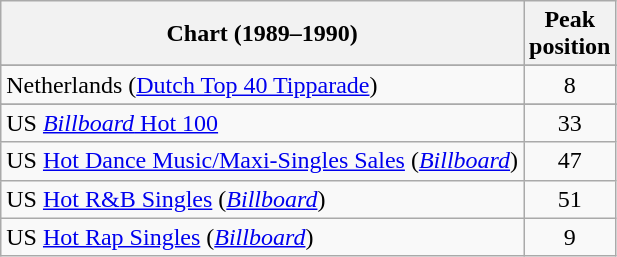<table class="wikitable sortable">
<tr>
<th>Chart (1989–1990)</th>
<th>Peak<br>position</th>
</tr>
<tr>
</tr>
<tr>
<td>Netherlands (<a href='#'>Dutch Top 40 Tipparade</a>)</td>
<td align=center>8</td>
</tr>
<tr>
</tr>
<tr>
</tr>
<tr>
</tr>
<tr>
<td>US <a href='#'><em>Billboard</em> Hot 100</a></td>
<td align=center>33</td>
</tr>
<tr>
<td>US <a href='#'>Hot Dance Music/Maxi-Singles Sales</a> (<em><a href='#'>Billboard</a></em>)</td>
<td align=center>47</td>
</tr>
<tr>
<td>US <a href='#'>Hot R&B Singles</a> (<em><a href='#'>Billboard</a></em>)</td>
<td align=center>51</td>
</tr>
<tr>
<td>US <a href='#'>Hot Rap Singles</a> (<em><a href='#'>Billboard</a></em>)</td>
<td align=center>9</td>
</tr>
</table>
